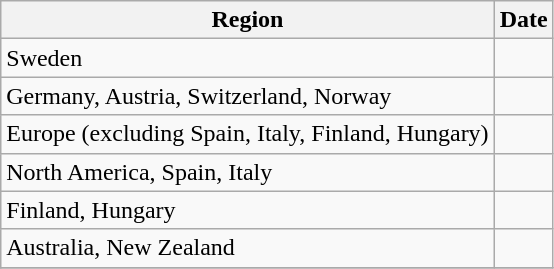<table class="wikitable sortable">
<tr>
<th>Region</th>
<th>Date</th>
</tr>
<tr>
<td>Sweden</td>
<td></td>
</tr>
<tr>
<td>Germany, Austria, Switzerland, Norway</td>
<td></td>
</tr>
<tr>
<td>Europe (excluding Spain, Italy, Finland, Hungary)</td>
<td></td>
</tr>
<tr>
<td>North America, Spain, Italy</td>
<td></td>
</tr>
<tr>
<td>Finland, Hungary</td>
<td></td>
</tr>
<tr>
<td>Australia, New Zealand</td>
<td></td>
</tr>
<tr>
</tr>
</table>
